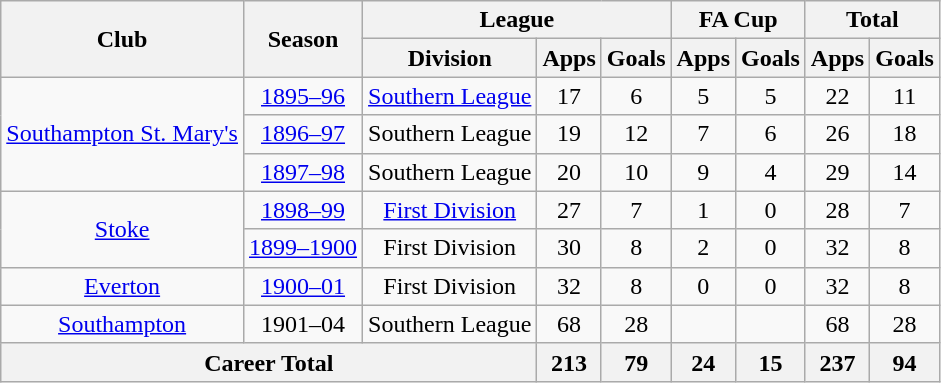<table class="wikitable" style="text-align: center;">
<tr>
<th rowspan="2">Club</th>
<th rowspan="2">Season</th>
<th colspan="3">League</th>
<th colspan="2">FA Cup</th>
<th colspan="2">Total</th>
</tr>
<tr>
<th>Division</th>
<th>Apps</th>
<th>Goals</th>
<th>Apps</th>
<th>Goals</th>
<th>Apps</th>
<th>Goals</th>
</tr>
<tr>
<td rowspan="3"><a href='#'>Southampton St. Mary's</a></td>
<td><a href='#'>1895–96</a></td>
<td><a href='#'>Southern League</a></td>
<td>17</td>
<td>6</td>
<td>5</td>
<td>5</td>
<td>22</td>
<td>11</td>
</tr>
<tr>
<td><a href='#'>1896–97</a></td>
<td>Southern League</td>
<td>19</td>
<td>12</td>
<td>7</td>
<td>6</td>
<td>26</td>
<td>18</td>
</tr>
<tr>
<td><a href='#'>1897–98</a></td>
<td>Southern League</td>
<td>20</td>
<td>10</td>
<td>9</td>
<td>4</td>
<td>29</td>
<td>14</td>
</tr>
<tr>
<td rowspan="2"><a href='#'>Stoke</a></td>
<td><a href='#'>1898–99</a></td>
<td><a href='#'>First Division</a></td>
<td>27</td>
<td>7</td>
<td>1</td>
<td>0</td>
<td>28</td>
<td>7</td>
</tr>
<tr>
<td><a href='#'>1899–1900</a></td>
<td>First Division</td>
<td>30</td>
<td>8</td>
<td>2</td>
<td>0</td>
<td>32</td>
<td>8</td>
</tr>
<tr>
<td><a href='#'>Everton</a></td>
<td><a href='#'>1900–01</a></td>
<td>First Division</td>
<td>32</td>
<td>8</td>
<td>0</td>
<td>0</td>
<td>32</td>
<td>8</td>
</tr>
<tr>
<td><a href='#'>Southampton</a></td>
<td>1901–04</td>
<td>Southern League</td>
<td>68</td>
<td>28</td>
<td></td>
<td></td>
<td>68</td>
<td>28</td>
</tr>
<tr>
<th colspan="3">Career Total</th>
<th>213</th>
<th>79</th>
<th>24</th>
<th>15</th>
<th>237</th>
<th>94</th>
</tr>
</table>
